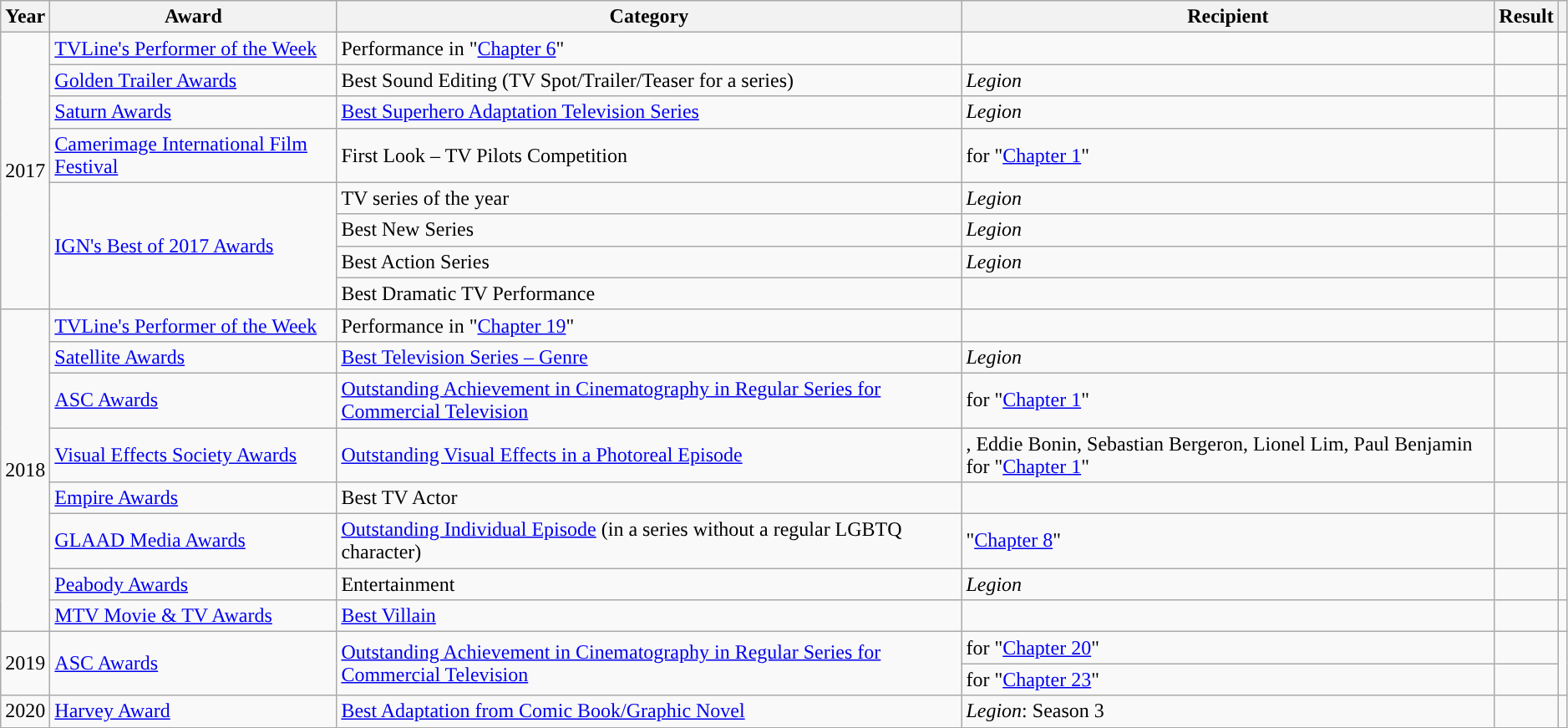<table class="wikitable sortable" style="width: 99%;">
<tr>
<th>Year</th>
<th>Award</th>
<th>Category</th>
<th>Recipient</th>
<th>Result</th>
<th scope="col" class="unsortable"></th>
</tr>
<tr>
<td rowspan="8">2017</td>
<td><a href='#'>TVLine's Performer of the Week</a></td>
<td>Performance in "<a href='#'>Chapter 6</a>"</td>
<td></td>
<td></td>
<td style="text-align:center;"></td>
</tr>
<tr>
<td><a href='#'>Golden Trailer Awards</a></td>
<td>Best Sound Editing (TV Spot/Trailer/Teaser for a series)</td>
<td><em>Legion</em></td>
<td></td>
<td style="text-align:center;"></td>
</tr>
<tr>
<td><a href='#'>Saturn Awards</a></td>
<td><a href='#'>Best Superhero Adaptation Television Series</a></td>
<td><em>Legion</em></td>
<td></td>
<td style="text-align:center;"></td>
</tr>
<tr>
<td><a href='#'>Camerimage International Film Festival</a></td>
<td>First Look – TV Pilots Competition</td>
<td> for "<a href='#'>Chapter 1</a>"</td>
<td></td>
<td style="text-align:center;"></td>
</tr>
<tr>
<td rowspan="4"><a href='#'>IGN's Best of 2017 Awards</a></td>
<td>TV series of the year</td>
<td><em>Legion</em></td>
<td></td>
<td style="text-align:center;"></td>
</tr>
<tr>
<td>Best New Series</td>
<td><em>Legion</em></td>
<td></td>
<td style="text-align:center;"></td>
</tr>
<tr>
<td>Best Action Series</td>
<td><em>Legion</em></td>
<td></td>
<td style="text-align:center;"></td>
</tr>
<tr>
<td>Best Dramatic TV Performance</td>
<td></td>
<td></td>
<td style="text-align:center;"></td>
</tr>
<tr>
<td rowspan="8">2018</td>
<td><a href='#'>TVLine's Performer of the Week</a></td>
<td>Performance in "<a href='#'>Chapter 19</a>"</td>
<td></td>
<td></td>
<td style="text-align:center;"></td>
</tr>
<tr>
<td><a href='#'>Satellite Awards</a></td>
<td><a href='#'>Best Television Series – Genre</a></td>
<td><em>Legion</em></td>
<td></td>
<td style="text-align:center;"></td>
</tr>
<tr>
<td><a href='#'>ASC Awards</a></td>
<td><a href='#'>Outstanding Achievement in Cinematography in Regular Series for Commercial Television</a></td>
<td> for "<a href='#'>Chapter 1</a>"</td>
<td></td>
<td style="text-align:center;"></td>
</tr>
<tr>
<td><a href='#'>Visual Effects Society Awards</a></td>
<td><a href='#'>Outstanding Visual Effects in a Photoreal Episode</a></td>
<td>, Eddie Bonin, Sebastian Bergeron, Lionel Lim, Paul Benjamin for "<a href='#'>Chapter 1</a>"</td>
<td></td>
<td style="text-align:center;"></td>
</tr>
<tr>
<td><a href='#'>Empire Awards</a></td>
<td>Best TV Actor</td>
<td></td>
<td></td>
<td style="text-align:center;"></td>
</tr>
<tr>
<td><a href='#'>GLAAD Media Awards</a></td>
<td><a href='#'>Outstanding Individual Episode</a> (in a series without a regular LGBTQ character)</td>
<td>"<a href='#'>Chapter 8</a>"</td>
<td></td>
<td style="text-align:center;"></td>
</tr>
<tr>
<td><a href='#'>Peabody Awards</a></td>
<td>Entertainment</td>
<td><em>Legion</em></td>
<td></td>
<td style="text-align:center;"></td>
</tr>
<tr>
<td><a href='#'>MTV Movie & TV Awards</a></td>
<td><a href='#'>Best Villain</a></td>
<td></td>
<td></td>
<td style="text-align:center;"></td>
</tr>
<tr>
<td rowspan="2">2019</td>
<td rowspan="2"><a href='#'>ASC Awards</a></td>
<td rowspan="2"><a href='#'>Outstanding Achievement in Cinematography in Regular Series for Commercial Television</a></td>
<td> for "<a href='#'>Chapter 20</a>"</td>
<td></td>
<td rowspan="2" style="text-align:center;"></td>
</tr>
<tr>
<td> for "<a href='#'>Chapter 23</a>"</td>
<td></td>
</tr>
<tr>
<td>2020</td>
<td><a href='#'>Harvey Award</a></td>
<td><a href='#'>Best Adaptation from Comic Book/Graphic Novel</a></td>
<td><em>Legion</em>: Season 3</td>
<td></td>
<td></td>
</tr>
</table>
